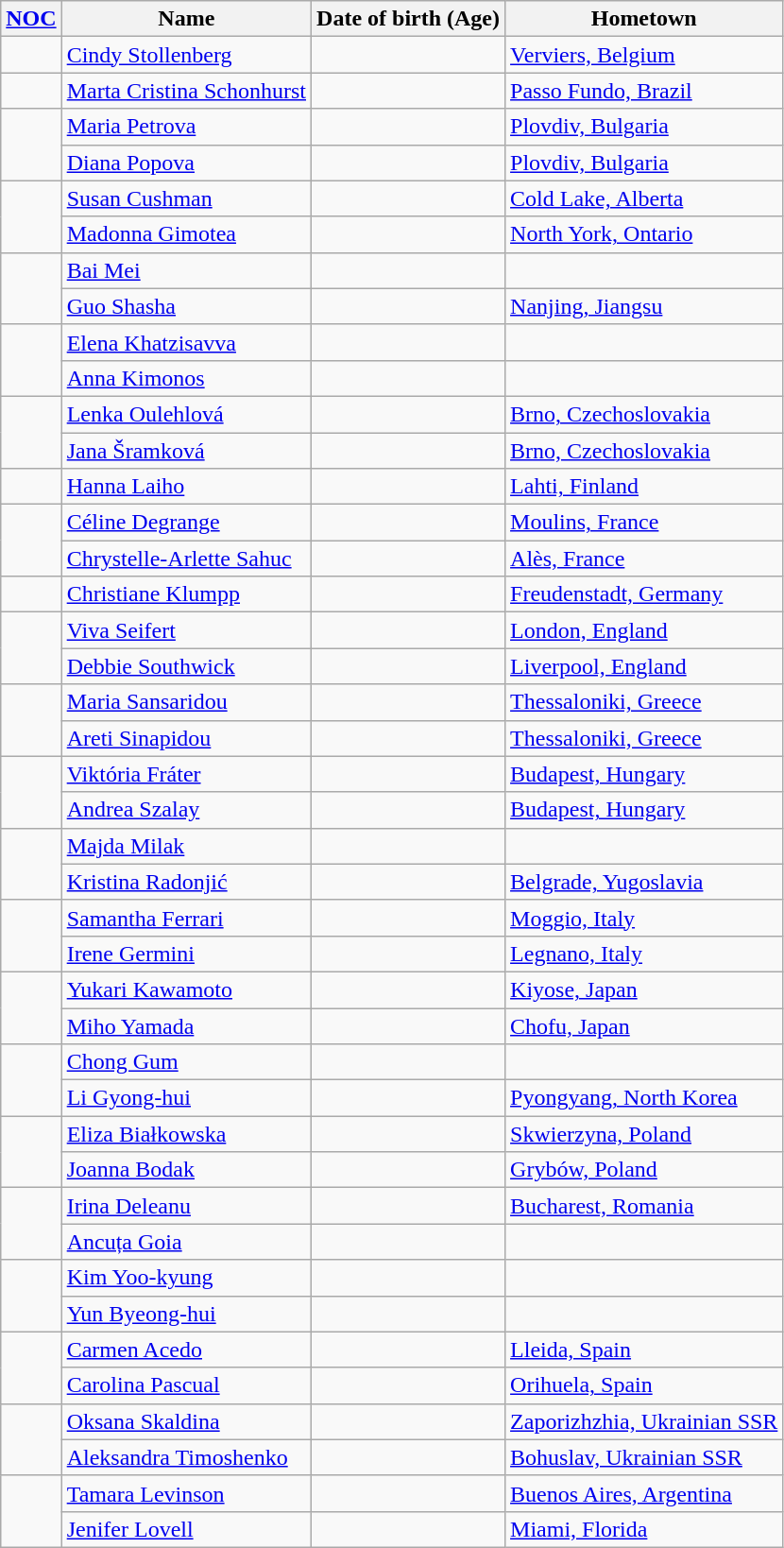<table class="wikitable sortable">
<tr>
<th><a href='#'>NOC</a></th>
<th>Name</th>
<th>Date of birth (Age)</th>
<th>Hometown</th>
</tr>
<tr>
<td></td>
<td><a href='#'>Cindy Stollenberg</a></td>
<td></td>
<td><a href='#'>Verviers, Belgium</a></td>
</tr>
<tr>
<td></td>
<td><a href='#'>Marta Cristina Schonhurst</a></td>
<td></td>
<td><a href='#'>Passo Fundo, Brazil</a></td>
</tr>
<tr>
<td rowspan="2"></td>
<td><a href='#'>Maria Petrova</a></td>
<td></td>
<td><a href='#'>Plovdiv, Bulgaria</a></td>
</tr>
<tr>
<td><a href='#'>Diana Popova</a></td>
<td></td>
<td><a href='#'>Plovdiv, Bulgaria</a></td>
</tr>
<tr>
<td rowspan="2"></td>
<td><a href='#'>Susan Cushman</a></td>
<td></td>
<td><a href='#'>Cold Lake, Alberta</a></td>
</tr>
<tr>
<td><a href='#'>Madonna Gimotea</a></td>
<td></td>
<td><a href='#'>North York, Ontario</a></td>
</tr>
<tr>
<td rowspan="2"></td>
<td><a href='#'>Bai Mei</a></td>
<td></td>
<td></td>
</tr>
<tr>
<td><a href='#'>Guo Shasha</a></td>
<td></td>
<td><a href='#'>Nanjing, Jiangsu</a></td>
</tr>
<tr>
<td rowspan="2"></td>
<td><a href='#'>Elena Khatzisavva</a></td>
<td></td>
<td></td>
</tr>
<tr>
<td><a href='#'>Anna Kimonos</a></td>
<td></td>
<td></td>
</tr>
<tr>
<td rowspan="2"></td>
<td><a href='#'>Lenka Oulehlová</a></td>
<td></td>
<td><a href='#'>Brno, Czechoslovakia</a></td>
</tr>
<tr>
<td><a href='#'>Jana Šramková</a></td>
<td></td>
<td><a href='#'>Brno, Czechoslovakia</a></td>
</tr>
<tr>
<td></td>
<td><a href='#'>Hanna Laiho</a></td>
<td></td>
<td><a href='#'>Lahti, Finland</a></td>
</tr>
<tr>
<td rowspan="2"></td>
<td><a href='#'>Céline Degrange</a></td>
<td></td>
<td><a href='#'>Moulins, France</a></td>
</tr>
<tr>
<td><a href='#'>Chrystelle-Arlette Sahuc</a></td>
<td></td>
<td><a href='#'>Alès, France</a></td>
</tr>
<tr>
<td></td>
<td><a href='#'>Christiane Klumpp</a></td>
<td></td>
<td><a href='#'>Freudenstadt, Germany</a></td>
</tr>
<tr>
<td rowspan="2"></td>
<td><a href='#'>Viva Seifert</a></td>
<td></td>
<td><a href='#'>London, England</a></td>
</tr>
<tr>
<td><a href='#'>Debbie Southwick</a></td>
<td></td>
<td><a href='#'>Liverpool, England</a></td>
</tr>
<tr>
<td rowspan="2"></td>
<td><a href='#'>Maria Sansaridou</a></td>
<td></td>
<td><a href='#'>Thessaloniki, Greece</a></td>
</tr>
<tr>
<td><a href='#'>Areti Sinapidou</a></td>
<td></td>
<td><a href='#'>Thessaloniki, Greece</a></td>
</tr>
<tr>
<td rowspan="2"></td>
<td><a href='#'>Viktória Fráter</a></td>
<td></td>
<td><a href='#'>Budapest, Hungary</a></td>
</tr>
<tr>
<td><a href='#'>Andrea Szalay</a></td>
<td></td>
<td><a href='#'>Budapest, Hungary</a></td>
</tr>
<tr>
<td rowspan="2"></td>
<td><a href='#'>Majda Milak</a></td>
<td></td>
<td></td>
</tr>
<tr>
<td><a href='#'>Kristina Radonjić</a></td>
<td></td>
<td><a href='#'>Belgrade, Yugoslavia</a></td>
</tr>
<tr>
<td rowspan="2"></td>
<td><a href='#'>Samantha Ferrari</a></td>
<td></td>
<td><a href='#'>Moggio, Italy</a></td>
</tr>
<tr>
<td><a href='#'>Irene Germini</a></td>
<td></td>
<td><a href='#'>Legnano, Italy</a></td>
</tr>
<tr>
<td rowspan="2"></td>
<td><a href='#'>Yukari Kawamoto</a></td>
<td></td>
<td><a href='#'>Kiyose, Japan</a></td>
</tr>
<tr>
<td><a href='#'>Miho Yamada</a></td>
<td></td>
<td><a href='#'>Chofu, Japan</a></td>
</tr>
<tr>
<td rowspan="2"></td>
<td><a href='#'>Chong Gum</a></td>
<td></td>
<td></td>
</tr>
<tr>
<td><a href='#'>Li Gyong-hui</a></td>
<td></td>
<td><a href='#'>Pyongyang, North Korea</a></td>
</tr>
<tr>
<td rowspan="2"></td>
<td><a href='#'>Eliza Białkowska</a></td>
<td></td>
<td><a href='#'>Skwierzyna, Poland</a></td>
</tr>
<tr>
<td><a href='#'>Joanna Bodak</a></td>
<td></td>
<td><a href='#'>Grybów, Poland</a></td>
</tr>
<tr>
<td rowspan="2"></td>
<td><a href='#'>Irina Deleanu</a></td>
<td></td>
<td><a href='#'>Bucharest, Romania</a></td>
</tr>
<tr>
<td><a href='#'>Ancuța Goia</a></td>
<td></td>
<td></td>
</tr>
<tr>
<td rowspan="2"></td>
<td><a href='#'>Kim Yoo-kyung</a></td>
<td></td>
<td></td>
</tr>
<tr>
<td><a href='#'>Yun Byeong-hui</a></td>
<td></td>
<td></td>
</tr>
<tr>
<td rowspan="2"></td>
<td><a href='#'>Carmen Acedo</a></td>
<td></td>
<td><a href='#'>Lleida, Spain</a></td>
</tr>
<tr>
<td><a href='#'>Carolina Pascual</a></td>
<td></td>
<td><a href='#'>Orihuela, Spain</a></td>
</tr>
<tr>
<td rowspan="2"></td>
<td><a href='#'>Oksana Skaldina</a></td>
<td></td>
<td><a href='#'>Zaporizhzhia, Ukrainian SSR</a></td>
</tr>
<tr>
<td><a href='#'>Aleksandra Timoshenko</a></td>
<td></td>
<td><a href='#'>Bohuslav, Ukrainian SSR</a></td>
</tr>
<tr>
<td rowspan="2"></td>
<td><a href='#'>Tamara Levinson</a></td>
<td></td>
<td><a href='#'>Buenos Aires, Argentina</a></td>
</tr>
<tr>
<td><a href='#'>Jenifer Lovell</a></td>
<td></td>
<td><a href='#'>Miami, Florida</a></td>
</tr>
</table>
